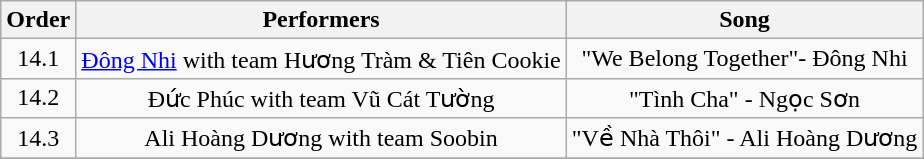<table class="wikitable" style="text-align:center;">
<tr>
<th>Order</th>
<th>Performers</th>
<th>Song</th>
</tr>
<tr>
<td>14.1</td>
<td><a href='#'>Đông Nhi</a> with team Hương Tràm & Tiên Cookie</td>
<td>"We Belong Together"- Đông Nhi</td>
</tr>
<tr>
<td>14.2</td>
<td>Đức Phúc with team Vũ Cát Tường</td>
<td>"Tình Cha" - Ngọc Sơn</td>
</tr>
<tr>
<td>14.3</td>
<td>Ali Hoàng Dương with team Soobin</td>
<td>"Về Nhà Thôi" - Ali Hoàng Dương</td>
</tr>
<tr>
</tr>
</table>
